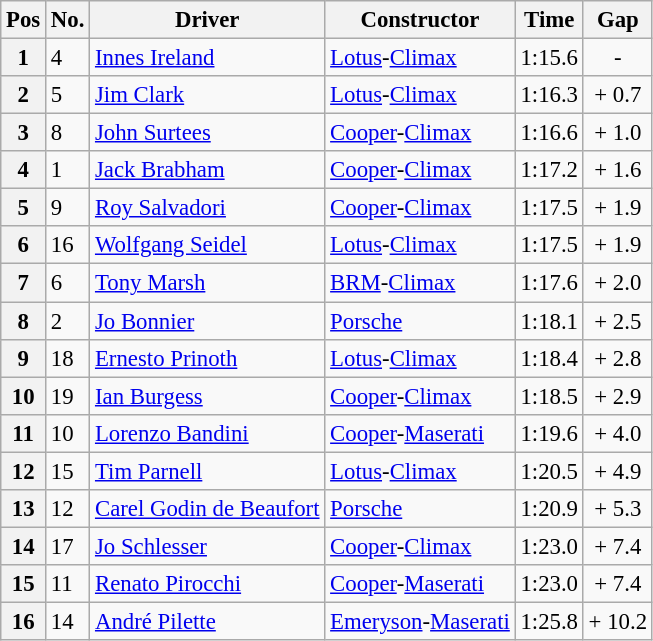<table class="wikitable" style="font-size: 95%;">
<tr>
<th>Pos</th>
<th>No.</th>
<th>Driver</th>
<th>Constructor</th>
<th>Time</th>
<th>Gap</th>
</tr>
<tr>
<th>1</th>
<td>4</td>
<td> <a href='#'>Innes Ireland</a></td>
<td><a href='#'>Lotus</a>-<a href='#'>Climax</a></td>
<td>1:15.6</td>
<td style="text-align:center">-</td>
</tr>
<tr>
<th>2</th>
<td>5</td>
<td> <a href='#'>Jim Clark</a></td>
<td><a href='#'>Lotus</a>-<a href='#'>Climax</a></td>
<td>1:16.3</td>
<td style="text-align:center">+ 0.7</td>
</tr>
<tr>
<th>3</th>
<td>8</td>
<td> <a href='#'>John Surtees</a></td>
<td><a href='#'>Cooper</a>-<a href='#'>Climax</a></td>
<td>1:16.6</td>
<td style="text-align:center">+ 1.0</td>
</tr>
<tr>
<th>4</th>
<td>1</td>
<td> <a href='#'>Jack Brabham</a></td>
<td><a href='#'>Cooper</a>-<a href='#'>Climax</a></td>
<td>1:17.2</td>
<td style="text-align:center">+ 1.6</td>
</tr>
<tr>
<th>5</th>
<td>9</td>
<td> <a href='#'>Roy Salvadori</a></td>
<td><a href='#'>Cooper</a>-<a href='#'>Climax</a></td>
<td>1:17.5</td>
<td style="text-align:center">+ 1.9</td>
</tr>
<tr>
<th>6</th>
<td>16</td>
<td> <a href='#'>Wolfgang Seidel</a></td>
<td><a href='#'>Lotus</a>-<a href='#'>Climax</a></td>
<td>1:17.5</td>
<td style="text-align:center">+ 1.9</td>
</tr>
<tr>
<th>7</th>
<td>6</td>
<td> <a href='#'>Tony Marsh</a></td>
<td><a href='#'>BRM</a>-<a href='#'>Climax</a></td>
<td>1:17.6</td>
<td style="text-align:center">+ 2.0</td>
</tr>
<tr>
<th>8</th>
<td>2</td>
<td> <a href='#'>Jo Bonnier</a></td>
<td><a href='#'>Porsche</a></td>
<td>1:18.1</td>
<td style="text-align:center">+ 2.5</td>
</tr>
<tr>
<th>9</th>
<td>18</td>
<td> <a href='#'>Ernesto Prinoth</a></td>
<td><a href='#'>Lotus</a>-<a href='#'>Climax</a></td>
<td>1:18.4</td>
<td style="text-align:center">+ 2.8</td>
</tr>
<tr>
<th>10</th>
<td>19</td>
<td> <a href='#'>Ian Burgess</a></td>
<td><a href='#'>Cooper</a>-<a href='#'>Climax</a></td>
<td>1:18.5</td>
<td style="text-align:center">+ 2.9</td>
</tr>
<tr>
<th>11</th>
<td>10</td>
<td> <a href='#'>Lorenzo Bandini</a></td>
<td><a href='#'>Cooper</a>-<a href='#'>Maserati</a></td>
<td>1:19.6</td>
<td style="text-align:center">+ 4.0</td>
</tr>
<tr>
<th>12</th>
<td>15</td>
<td> <a href='#'>Tim Parnell</a></td>
<td><a href='#'>Lotus</a>-<a href='#'>Climax</a></td>
<td>1:20.5</td>
<td style="text-align:center">+ 4.9</td>
</tr>
<tr>
<th>13</th>
<td>12</td>
<td> <a href='#'>Carel Godin de Beaufort</a></td>
<td><a href='#'>Porsche</a></td>
<td>1:20.9</td>
<td style="text-align:center">+ 5.3</td>
</tr>
<tr>
<th>14</th>
<td>17</td>
<td> <a href='#'>Jo Schlesser</a></td>
<td><a href='#'>Cooper</a>-<a href='#'>Climax</a></td>
<td>1:23.0</td>
<td style="text-align:center">+ 7.4</td>
</tr>
<tr>
<th>15</th>
<td>11</td>
<td> <a href='#'>Renato Pirocchi</a></td>
<td><a href='#'>Cooper</a>-<a href='#'>Maserati</a></td>
<td>1:23.0</td>
<td style="text-align:center">+ 7.4</td>
</tr>
<tr>
<th>16</th>
<td>14</td>
<td> <a href='#'>André Pilette</a></td>
<td><a href='#'>Emeryson</a>-<a href='#'>Maserati</a></td>
<td>1:25.8</td>
<td style="text-align:center">+ 10.2</td>
</tr>
</table>
